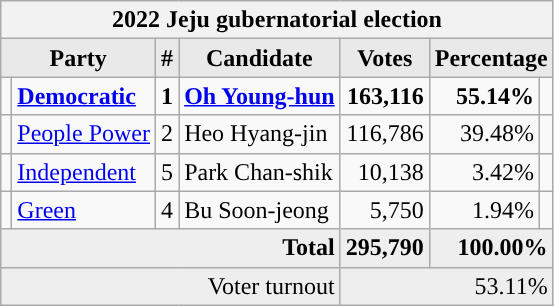<table class="wikitable">
<tr>
<th colspan="7">2022 Jeju gubernatorial election</th>
</tr>
<tr>
<th style="background-color:#E9E9E9" colspan=2>Party</th>
<th style="background-color:#E9E9E9">#</th>
<th style="background-color:#E9E9E9">Candidate</th>
<th style="background-color:#E9E9E9">Votes</th>
<th style="background-color:#E9E9E9" colspan=2>Percentage</th>
</tr>
<tr style="font-weight:bold">
<td></td>
<td align=left><a href='#'>Democratic</a></td>
<td align=center>1</td>
<td align=left><a href='#'>Oh Young-hun</a></td>
<td align=right>163,116</td>
<td align=right>55.14%</td>
<td align=right></td>
</tr>
<tr>
<td></td>
<td align=left><a href='#'>People Power</a></td>
<td align=center>2</td>
<td align=left>Heo Hyang-jin</td>
<td align=right>116,786</td>
<td align=right>39.48%</td>
<td align=right></td>
</tr>
<tr>
<td></td>
<td align=left><a href='#'>Independent</a></td>
<td align=center>5</td>
<td align=left>Park Chan-shik</td>
<td align=right>10,138</td>
<td align=right>3.42%</td>
<td align=right></td>
</tr>
<tr>
<td></td>
<td align=left><a href='#'>Green</a></td>
<td align=center>4</td>
<td align=left>Bu Soon-jeong</td>
<td align=right>5,750</td>
<td align=right>1.94%</td>
<td align=right></td>
</tr>
<tr bgcolor="#EEEEEE" style="font-weight:bold">
<td colspan="4" align=right>Total</td>
<td align=right>295,790</td>
<td align=right colspan=2>100.00%</td>
</tr>
<tr bgcolor="#EEEEEE">
<td colspan="4" align="right">Voter turnout</td>
<td colspan="3" align="right">53.11%</td>
</tr>
</table>
